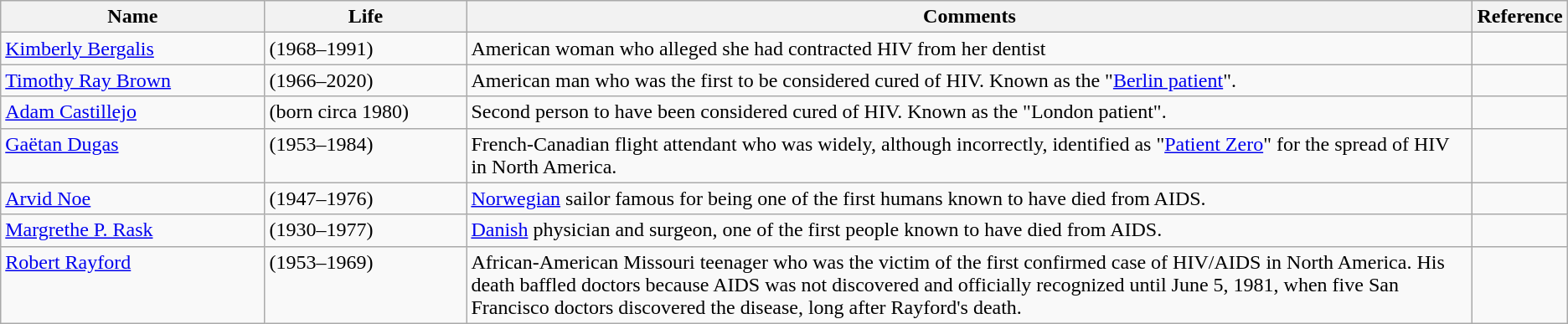<table class=wikitable>
<tr>
<th style="width:17%;">Name</th>
<th style="width:13%;">Life</th>
<th style="width:65%;">Comments</th>
<th style="width:5%;">Reference</th>
</tr>
<tr valign="top">
<td><a href='#'>Kimberly Bergalis</a></td>
<td>(1968–1991)</td>
<td>American woman who alleged she had contracted HIV from her dentist</td>
<td></td>
</tr>
<tr valign="top">
<td><a href='#'>Timothy Ray Brown</a></td>
<td>(1966–2020)</td>
<td>American man who was the first to be considered cured of HIV. Known as the "<a href='#'>Berlin patient</a>".</td>
<td></td>
</tr>
<tr>
<td><a href='#'>Adam Castillejo</a></td>
<td>(born circa 1980)</td>
<td>Second person to have been considered cured of HIV. Known as the "London patient".</td>
<td></td>
</tr>
<tr valign="top">
<td><a href='#'>Gaëtan Dugas</a></td>
<td>(1953–1984)</td>
<td>French-Canadian flight attendant who was widely, although incorrectly, identified as "<a href='#'>Patient Zero</a>" for the spread of HIV in North America.</td>
<td></td>
</tr>
<tr valign="top">
<td><a href='#'>Arvid Noe</a></td>
<td>(1947–1976)</td>
<td><a href='#'>Norwegian</a> sailor famous for being one of the first humans known to have died from AIDS.</td>
<td></td>
</tr>
<tr valign="top">
<td><a href='#'>Margrethe P. Rask</a></td>
<td>(1930–1977)</td>
<td><a href='#'>Danish</a> physician and surgeon, one of the first people known to have died from AIDS.</td>
<td></td>
</tr>
<tr valign="top">
<td><a href='#'>Robert Rayford</a></td>
<td>(1953–1969)</td>
<td>African-American Missouri teenager who was the victim of the first confirmed case of HIV/AIDS in North America. His death baffled doctors because AIDS was not discovered and officially recognized until June 5, 1981, when five San Francisco doctors discovered the disease, long after Rayford's death.</td>
<td></td>
</tr>
</table>
